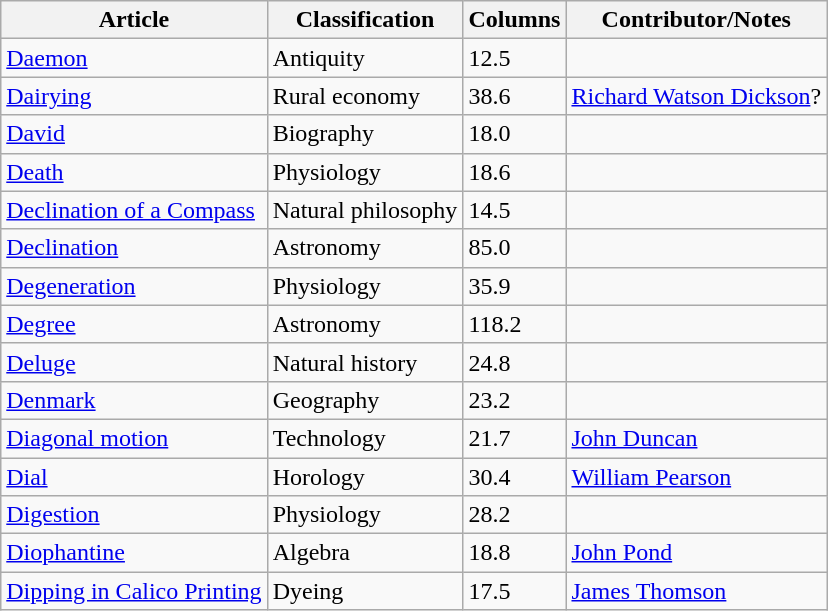<table class="wikitable">
<tr>
<th>Article</th>
<th>Classification</th>
<th>Columns</th>
<th>Contributor/Notes</th>
</tr>
<tr>
<td><a href='#'>Daemon</a></td>
<td>Antiquity</td>
<td>12.5</td>
<td></td>
</tr>
<tr>
<td><a href='#'>Dairying</a></td>
<td>Rural economy</td>
<td>38.6</td>
<td><a href='#'>Richard Watson Dickson</a>?</td>
</tr>
<tr>
<td><a href='#'>David</a></td>
<td>Biography</td>
<td>18.0</td>
<td></td>
</tr>
<tr>
<td><a href='#'>Death</a></td>
<td>Physiology</td>
<td>18.6</td>
<td></td>
</tr>
<tr>
<td><a href='#'>Declination of a Compass</a></td>
<td>Natural philosophy</td>
<td>14.5</td>
<td></td>
</tr>
<tr>
<td><a href='#'>Declination</a></td>
<td>Astronomy</td>
<td>85.0</td>
<td></td>
</tr>
<tr>
<td><a href='#'>Degeneration</a></td>
<td>Physiology</td>
<td>35.9</td>
<td></td>
</tr>
<tr>
<td><a href='#'>Degree</a></td>
<td>Astronomy</td>
<td>118.2</td>
<td></td>
</tr>
<tr>
<td><a href='#'>Deluge</a></td>
<td>Natural history</td>
<td>24.8</td>
<td></td>
</tr>
<tr>
<td><a href='#'>Denmark</a></td>
<td>Geography</td>
<td>23.2</td>
<td></td>
</tr>
<tr>
<td><a href='#'>Diagonal motion</a></td>
<td>Technology</td>
<td>21.7</td>
<td><a href='#'>John Duncan</a></td>
</tr>
<tr>
<td><a href='#'>Dial</a></td>
<td>Horology</td>
<td>30.4</td>
<td><a href='#'>William Pearson</a></td>
</tr>
<tr>
<td><a href='#'>Digestion</a></td>
<td>Physiology</td>
<td>28.2</td>
<td></td>
</tr>
<tr>
<td><a href='#'>Diophantine</a></td>
<td>Algebra</td>
<td>18.8</td>
<td><a href='#'>John Pond</a></td>
</tr>
<tr>
<td><a href='#'>Dipping in Calico Printing</a></td>
<td>Dyeing</td>
<td>17.5</td>
<td><a href='#'>James Thomson</a></td>
</tr>
</table>
